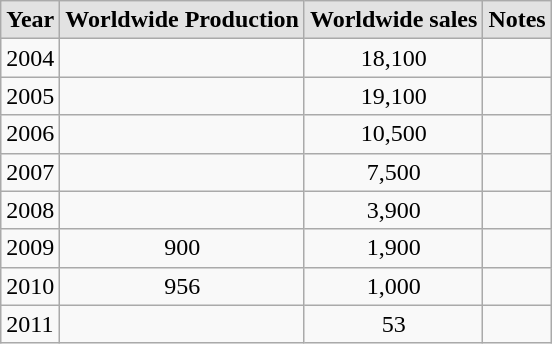<table class="wikitable" style=";">
<tr align="center">
<td style="background:#e2e2e2;"><strong>Year</strong></td>
<td style="background:#e2e2e2;"><strong>Worldwide Production</strong></td>
<td style="background:#e2e2e2;"><strong>Worldwide sales</strong></td>
<td style="background:#e2e2e2;"><strong>Notes</strong></td>
</tr>
<tr>
<td>2004</td>
<td></td>
<td align="center">18,100</td>
<td></td>
</tr>
<tr>
<td>2005</td>
<td></td>
<td align="center">19,100</td>
<td></td>
</tr>
<tr>
<td>2006</td>
<td></td>
<td align="center">10,500</td>
<td></td>
</tr>
<tr>
<td>2007</td>
<td></td>
<td align="center">7,500</td>
<td></td>
</tr>
<tr>
<td>2008</td>
<td></td>
<td align="center">3,900</td>
<td></td>
</tr>
<tr>
<td>2009</td>
<td align="center">900</td>
<td align="center">1,900</td>
<td></td>
</tr>
<tr>
<td>2010</td>
<td align="center">956</td>
<td align="center">1,000</td>
<td></td>
</tr>
<tr>
<td>2011</td>
<td></td>
<td align="center">53</td>
<td></td>
</tr>
</table>
